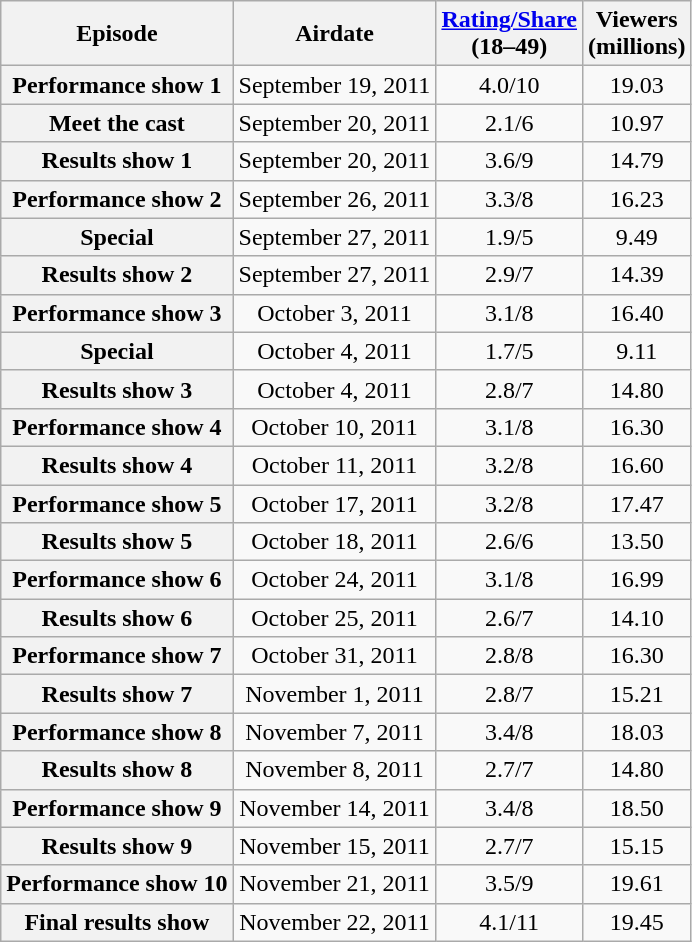<table class="wikitable sortable" style="text-align:center">
<tr>
<th>Episode</th>
<th>Airdate</th>
<th><a href='#'>Rating/Share</a><br>(18–49)</th>
<th>Viewers<br>(millions)</th>
</tr>
<tr>
<th>Performance show 1</th>
<td>September 19, 2011</td>
<td>4.0/10</td>
<td>19.03</td>
</tr>
<tr>
<th>Meet the cast</th>
<td>September 20, 2011</td>
<td>2.1/6</td>
<td>10.97</td>
</tr>
<tr>
<th>Results show 1</th>
<td>September 20, 2011</td>
<td>3.6/9</td>
<td>14.79</td>
</tr>
<tr>
<th>Performance show 2</th>
<td>September 26, 2011</td>
<td>3.3/8</td>
<td>16.23</td>
</tr>
<tr>
<th>Special</th>
<td>September 27, 2011</td>
<td>1.9/5</td>
<td>9.49</td>
</tr>
<tr>
<th>Results show 2</th>
<td>September 27, 2011</td>
<td>2.9/7</td>
<td>14.39</td>
</tr>
<tr>
<th>Performance show 3</th>
<td>October 3, 2011</td>
<td>3.1/8</td>
<td>16.40</td>
</tr>
<tr>
<th>Special</th>
<td>October 4, 2011</td>
<td>1.7/5</td>
<td>9.11</td>
</tr>
<tr>
<th>Results show 3</th>
<td>October 4, 2011</td>
<td>2.8/7</td>
<td>14.80</td>
</tr>
<tr>
<th>Performance show 4</th>
<td>October 10, 2011</td>
<td>3.1/8</td>
<td>16.30</td>
</tr>
<tr>
<th>Results show 4</th>
<td>October 11, 2011</td>
<td>3.2/8</td>
<td>16.60</td>
</tr>
<tr>
<th>Performance show 5</th>
<td>October 17, 2011</td>
<td>3.2/8</td>
<td>17.47</td>
</tr>
<tr>
<th>Results show 5</th>
<td>October 18, 2011</td>
<td>2.6/6</td>
<td>13.50</td>
</tr>
<tr>
<th>Performance show 6</th>
<td>October 24, 2011</td>
<td>3.1/8</td>
<td>16.99</td>
</tr>
<tr>
<th>Results show 6</th>
<td>October 25, 2011</td>
<td>2.6/7</td>
<td>14.10</td>
</tr>
<tr>
<th>Performance show 7</th>
<td>October 31, 2011</td>
<td>2.8/8</td>
<td>16.30</td>
</tr>
<tr>
<th>Results show 7</th>
<td>November 1, 2011</td>
<td>2.8/7</td>
<td>15.21</td>
</tr>
<tr>
<th>Performance show 8</th>
<td>November 7, 2011</td>
<td>3.4/8</td>
<td>18.03</td>
</tr>
<tr>
<th>Results show 8</th>
<td>November 8, 2011</td>
<td>2.7/7</td>
<td>14.80</td>
</tr>
<tr>
<th>Performance show 9</th>
<td>November 14, 2011</td>
<td>3.4/8</td>
<td>18.50</td>
</tr>
<tr>
<th>Results show 9</th>
<td>November 15, 2011</td>
<td>2.7/7</td>
<td>15.15</td>
</tr>
<tr>
<th>Performance show 10</th>
<td>November 21, 2011</td>
<td>3.5/9</td>
<td>19.61</td>
</tr>
<tr>
<th>Final results show</th>
<td>November 22, 2011</td>
<td>4.1/11</td>
<td>19.45</td>
</tr>
</table>
